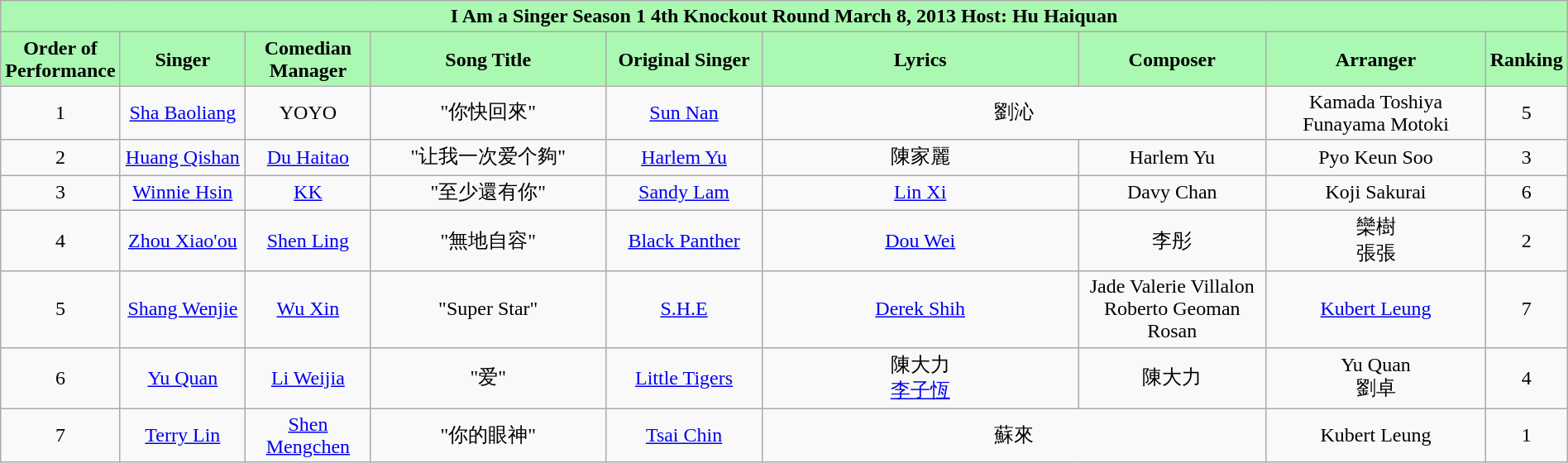<table class="wikitable sortable mw-collapsible" width="100%" style="text-align:center">
<tr align=center style="background:#ABF8B2">
<td colspan="9"><div><strong>I Am a Singer Season 1 4th Knockout Round March 8, 2013 Host: Hu Haiquan</strong></div></td>
</tr>
<tr align=center style="background:#ABF8B2">
<td style="width:7%"><strong>Order of Performance</strong></td>
<td style="width:8%"><strong>Singer</strong></td>
<td style="width:8%"><strong>Comedian Manager</strong></td>
<td style="width:15%"><strong>Song Title</strong></td>
<td style="width:10%"><strong>Original Singer</strong></td>
<td style=width:10%"><strong>Lyrics</strong></td>
<td style="width:12%"><strong>Composer</strong></td>
<td style="width:14%"><strong>Arranger</strong></td>
<td style="width:5%"><strong>Ranking</strong></td>
</tr>
<tr>
<td>1</td>
<td><a href='#'>Sha Baoliang</a></td>
<td>YOYO</td>
<td>"你快回來"</td>
<td><a href='#'>Sun Nan</a></td>
<td colspan="2">劉沁</td>
<td>Kamada Toshiya<br>Funayama Motoki</td>
<td>5</td>
</tr>
<tr>
<td>2</td>
<td><a href='#'>Huang Qishan</a></td>
<td><a href='#'>Du Haitao</a></td>
<td>"让我一次爱个夠"</td>
<td><a href='#'>Harlem Yu</a></td>
<td>陳家麗</td>
<td>Harlem Yu</td>
<td>Pyo Keun Soo</td>
<td>3</td>
</tr>
<tr>
<td>3</td>
<td><a href='#'>Winnie Hsin</a></td>
<td><a href='#'>KK</a></td>
<td>"至少還有你"</td>
<td><a href='#'>Sandy Lam</a></td>
<td><a href='#'>Lin Xi</a></td>
<td>Davy Chan</td>
<td>Koji Sakurai</td>
<td>6</td>
</tr>
<tr>
<td>4</td>
<td><a href='#'>Zhou Xiao'ou</a></td>
<td><a href='#'>Shen Ling</a></td>
<td>"無地自容"</td>
<td><a href='#'>Black Panther</a></td>
<td><a href='#'>Dou Wei</a></td>
<td>李彤</td>
<td>欒樹<br>張張</td>
<td>2</td>
</tr>
<tr>
<td>5</td>
<td><a href='#'>Shang Wenjie</a></td>
<td><a href='#'>Wu Xin</a></td>
<td>"Super Star"</td>
<td><a href='#'>S.H.E</a></td>
<td><a href='#'>Derek Shih</a></td>
<td>Jade Valerie Villalon<br>Roberto Geoman Rosan</td>
<td><a href='#'>Kubert Leung</a></td>
<td>7</td>
</tr>
<tr>
<td>6</td>
<td><a href='#'>Yu Quan</a></td>
<td><a href='#'>Li Weijia</a></td>
<td>"爱"</td>
<td><a href='#'>Little Tigers</a></td>
<td>陳大力<br><a href='#'>李子恆</a></td>
<td>陳大力</td>
<td>Yu Quan<br>劉卓</td>
<td>4</td>
</tr>
<tr>
<td>7</td>
<td><a href='#'>Terry Lin</a></td>
<td><a href='#'>Shen Mengchen</a></td>
<td>"你的眼神"</td>
<td><a href='#'>Tsai Chin</a></td>
<td colspan="2">蘇來</td>
<td>Kubert Leung</td>
<td>1</td>
</tr>
</table>
